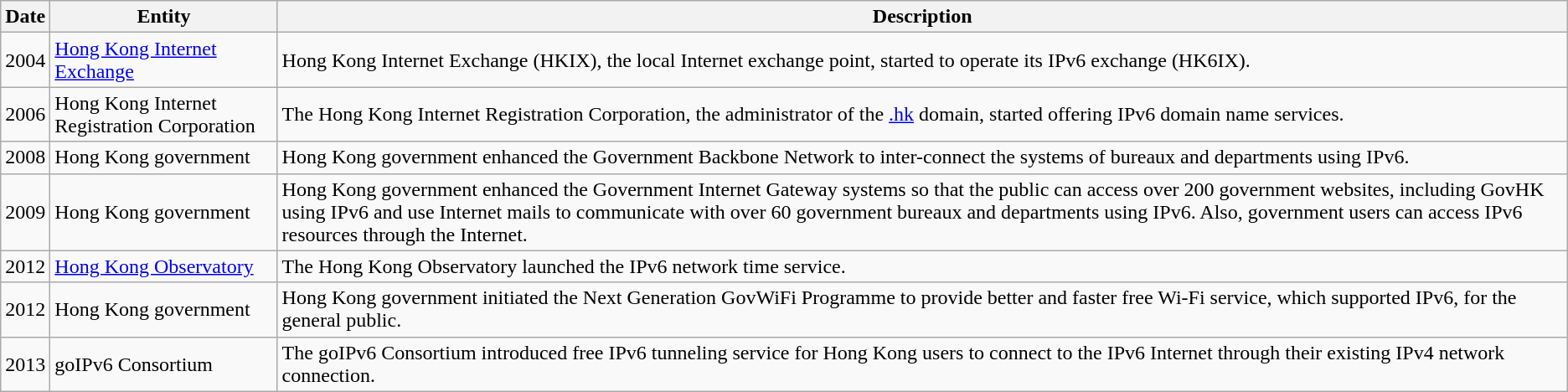<table class="wikitable sortable">
<tr>
<th>Date</th>
<th>Entity</th>
<th>Description</th>
</tr>
<tr>
<td>2004</td>
<td><a href='#'>Hong Kong Internet Exchange</a></td>
<td>Hong Kong Internet Exchange (HKIX), the local Internet exchange point, started to operate its IPv6 exchange (HK6IX).</td>
</tr>
<tr>
<td>2006</td>
<td>Hong Kong Internet Registration Corporation</td>
<td>The Hong Kong Internet Registration Corporation, the administrator of the <a href='#'>.hk</a> domain, started offering IPv6 domain name services.</td>
</tr>
<tr>
<td>2008</td>
<td>Hong Kong government</td>
<td>Hong Kong government enhanced the Government Backbone Network to inter-connect the systems of bureaux and departments using IPv6.</td>
</tr>
<tr>
<td>2009</td>
<td>Hong Kong government</td>
<td>Hong Kong government enhanced the Government Internet Gateway systems so that the public can access over 200 government websites, including GovHK using IPv6 and use Internet mails to communicate with over 60 government bureaux and departments using IPv6. Also, government users can access IPv6 resources through the Internet.</td>
</tr>
<tr>
<td>2012</td>
<td><a href='#'>Hong Kong Observatory</a></td>
<td>The Hong Kong Observatory launched the IPv6 network time service.</td>
</tr>
<tr>
<td>2012</td>
<td>Hong Kong government</td>
<td>Hong Kong government initiated the Next Generation GovWiFi Programme to provide better and faster free Wi-Fi service, which supported IPv6, for the general public.</td>
</tr>
<tr>
<td>2013</td>
<td>goIPv6 Consortium</td>
<td>The goIPv6 Consortium introduced free IPv6 tunneling service for Hong Kong users to connect to the IPv6 Internet through their existing IPv4 network connection.</td>
</tr>
</table>
